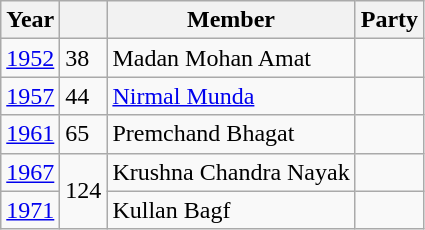<table class="wikitable sortable">
<tr>
<th>Year</th>
<th></th>
<th>Member</th>
<th colspan="2">Party</th>
</tr>
<tr>
<td><a href='#'>1952</a></td>
<td>38</td>
<td>Madan Mohan Amat</td>
<td></td>
</tr>
<tr>
<td><a href='#'>1957</a></td>
<td>44</td>
<td><a href='#'>Nirmal Munda</a></td>
<td></td>
</tr>
<tr>
<td><a href='#'>1961</a></td>
<td>65</td>
<td>Premchand Bhagat</td>
<td></td>
</tr>
<tr>
<td><a href='#'>1967</a></td>
<td rowspan="2">124</td>
<td>Krushna Chandra Nayak</td>
<td></td>
</tr>
<tr>
<td><a href='#'>1971</a></td>
<td>Kullan Bagf</td>
<td></td>
</tr>
</table>
